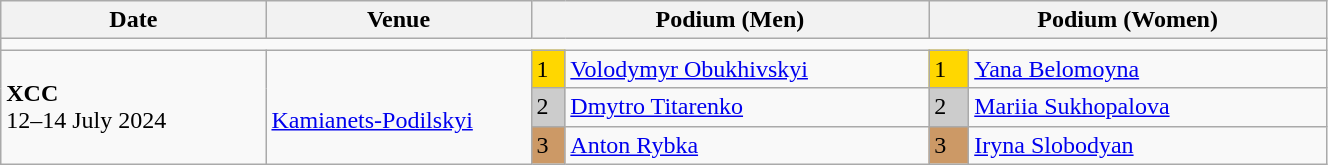<table class="wikitable" width=70%>
<tr>
<th>Date</th>
<th width=20%>Venue</th>
<th colspan=2 width=30%>Podium (Men)</th>
<th colspan=2 width=30%>Podium (Women)</th>
</tr>
<tr>
<td colspan=6></td>
</tr>
<tr>
<td rowspan=3><strong>XCC</strong> <br> 12–14 July 2024</td>
<td rowspan=3><br><a href='#'>Kamianets-Podilskyi</a></td>
<td bgcolor=FFD700>1</td>
<td><a href='#'>Volodymyr Obukhivskyi</a></td>
<td bgcolor=FFD700>1</td>
<td><a href='#'>Yana Belomoyna</a></td>
</tr>
<tr>
<td bgcolor=CCCCCC>2</td>
<td><a href='#'>Dmytro Titarenko</a></td>
<td bgcolor=CCCCCC>2</td>
<td><a href='#'>Mariia Sukhopalova</a></td>
</tr>
<tr>
<td bgcolor=CC9966>3</td>
<td><a href='#'>Anton Rybka</a></td>
<td bgcolor=CC9966>3</td>
<td><a href='#'>Iryna Slobodyan</a></td>
</tr>
</table>
